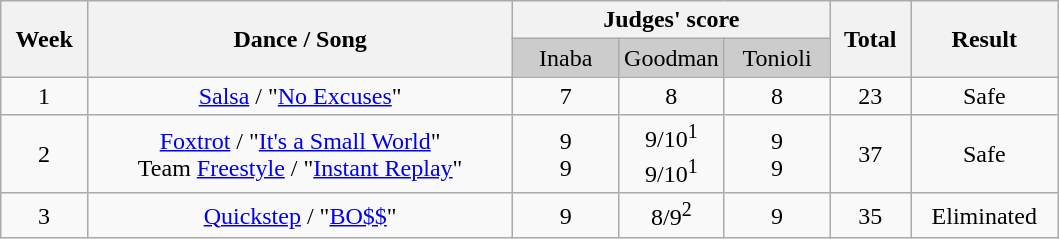<table class="wikitable" style="text-align:center;">
<tr style="text-align:center;">
<th rowspan="2" bgcolor="#CCCCCC" align="Center">Week</th>
<th rowspan="2" bgcolor="#CCCCCC" align="Center">Dance / Song</th>
<th colspan="3" bgcolor="#CCCCCC" align="Center">Judges' score</th>
<th rowspan="2">Total</th>
<th rowspan="2" bgcolor="#CCCCCC" align="Center">Result</th>
</tr>
<tr>
<td bgcolor="#CCCCCC" width="10%" align="center">Inaba</td>
<td bgcolor="#CCCCCC" width="10%" align="center">Goodman</td>
<td bgcolor="#CCCCCC" width="10%" align="center">Tonioli</td>
</tr>
<tr>
<td>1</td>
<td><a href='#'>Salsa</a> / "<a href='#'>No Excuses</a>"</td>
<td>7</td>
<td>8</td>
<td>8</td>
<td>23</td>
<td>Safe</td>
</tr>
<tr>
<td>2</td>
<td><a href='#'>Foxtrot</a> / "<a href='#'>It's a Small World</a>"<br>Team <a href='#'>Freestyle</a> / "<a href='#'>Instant Replay</a>"</td>
<td>9<br>9</td>
<td>9/10<sup>1</sup><br>9/10<sup>1</sup></td>
<td>9<br>9</td>
<td>37</td>
<td>Safe</td>
</tr>
<tr>
<td>3</td>
<td><a href='#'>Quickstep</a> / "<a href='#'>BO$$</a>"</td>
<td>9</td>
<td>8/9<sup>2</sup></td>
<td>9</td>
<td>35</td>
<td>Eliminated</td>
</tr>
</table>
